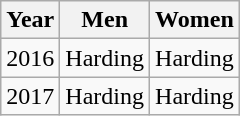<table class="wikitable" style=text-align:center>
<tr>
<th>Year</th>
<th>Men</th>
<th>Women</th>
</tr>
<tr>
<td>2016</td>
<td>Harding</td>
<td>Harding</td>
</tr>
<tr>
<td>2017</td>
<td>Harding</td>
<td>Harding</td>
</tr>
</table>
